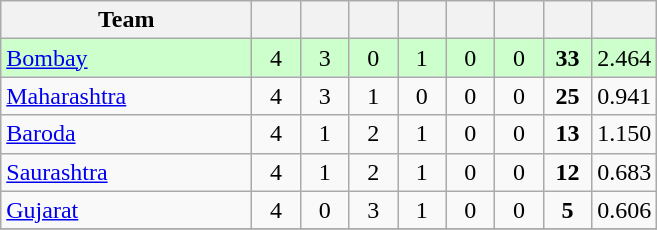<table class="wikitable" style="text-align:center">
<tr>
<th style="width:160px">Team</th>
<th style="width:25px"></th>
<th style="width:25px"></th>
<th style="width:25px"></th>
<th style="width:25px"></th>
<th style="width:25px"></th>
<th style="width:25px"></th>
<th style="width:25px"></th>
<th style="width:25px;"></th>
</tr>
<tr style="background:#cfc;">
<td style="text-align:left"><a href='#'>Bombay</a></td>
<td>4</td>
<td>3</td>
<td>0</td>
<td>1</td>
<td>0</td>
<td>0</td>
<td><strong>33</strong></td>
<td>2.464</td>
</tr>
<tr>
<td style="text-align:left"><a href='#'>Maharashtra</a></td>
<td>4</td>
<td>3</td>
<td>1</td>
<td>0</td>
<td>0</td>
<td>0</td>
<td><strong>25</strong></td>
<td>0.941</td>
</tr>
<tr>
<td style="text-align:left"><a href='#'>Baroda</a></td>
<td>4</td>
<td>1</td>
<td>2</td>
<td>1</td>
<td>0</td>
<td>0</td>
<td><strong>13</strong></td>
<td>1.150</td>
</tr>
<tr>
<td style="text-align:left"><a href='#'>Saurashtra</a></td>
<td>4</td>
<td>1</td>
<td>2</td>
<td>1</td>
<td>0</td>
<td>0</td>
<td><strong>12</strong></td>
<td>0.683</td>
</tr>
<tr>
<td style="text-align:left"><a href='#'>Gujarat</a></td>
<td>4</td>
<td>0</td>
<td>3</td>
<td>1</td>
<td>0</td>
<td>0</td>
<td><strong>5</strong></td>
<td>0.606</td>
</tr>
<tr>
</tr>
</table>
